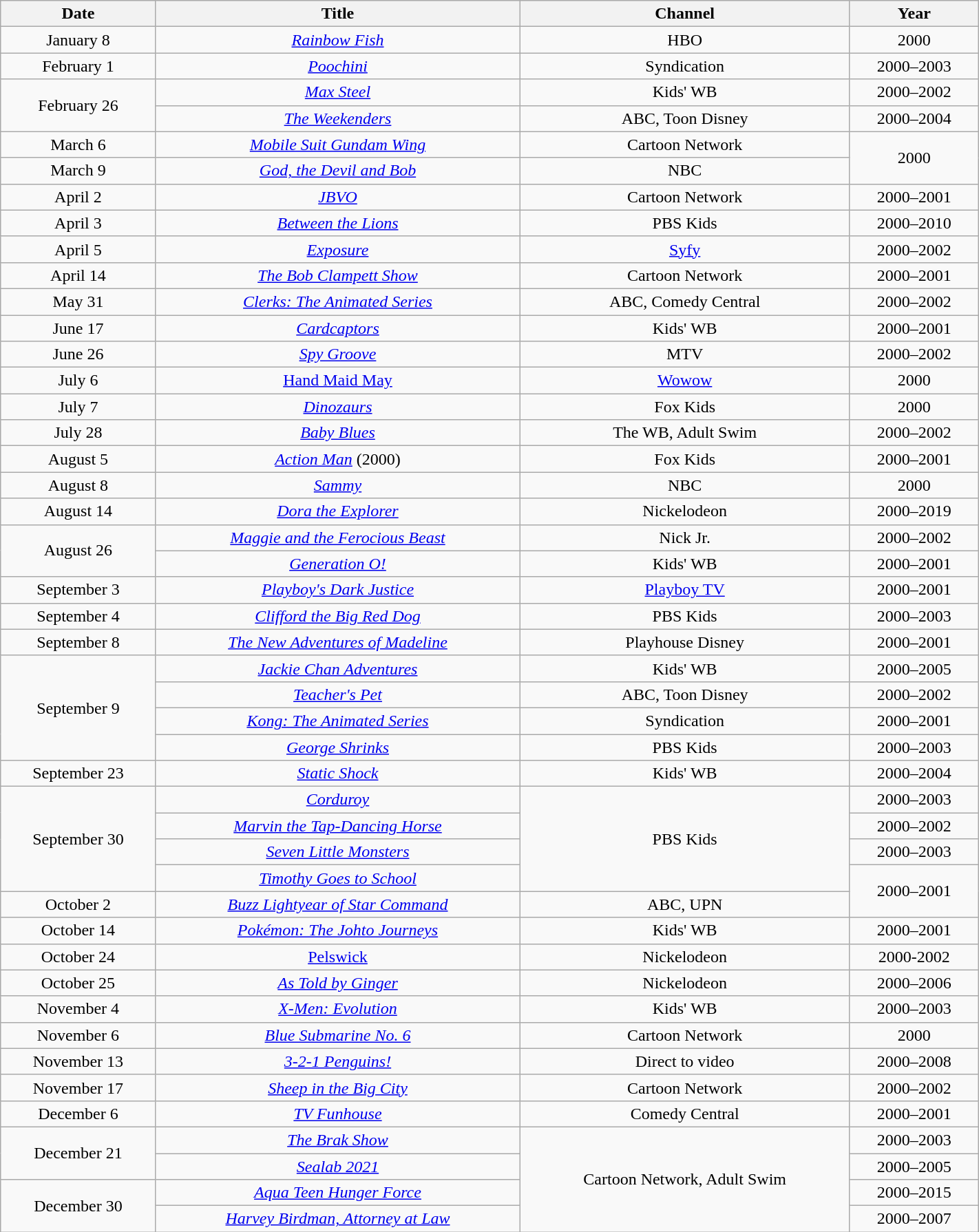<table class="wikitable sortable" style="text-align: center" width="75%">
<tr>
<th scope="col">Date</th>
<th scope="col">Title</th>
<th scope="col">Channel</th>
<th scope="col">Year</th>
</tr>
<tr>
<td>January 8</td>
<td><em><a href='#'>Rainbow Fish</a></em></td>
<td>HBO</td>
<td>2000</td>
</tr>
<tr>
<td>February 1</td>
<td><em><a href='#'>Poochini</a></em></td>
<td>Syndication</td>
<td>2000–2003</td>
</tr>
<tr>
<td rowspan=2>February 26</td>
<td><em><a href='#'>Max Steel</a></em></td>
<td>Kids' WB</td>
<td>2000–2002</td>
</tr>
<tr>
<td><em><a href='#'>The Weekenders</a></em></td>
<td>ABC, Toon Disney</td>
<td>2000–2004</td>
</tr>
<tr>
<td>March 6</td>
<td><em><a href='#'>Mobile Suit Gundam Wing</a></em></td>
<td>Cartoon Network</td>
<td rowspan=2>2000</td>
</tr>
<tr>
<td>March 9</td>
<td><em><a href='#'>God, the Devil and Bob</a></em></td>
<td>NBC</td>
</tr>
<tr>
<td>April 2</td>
<td><em><a href='#'>JBVO</a></em></td>
<td>Cartoon Network</td>
<td>2000–2001</td>
</tr>
<tr>
<td>April 3</td>
<td><em><a href='#'>Between the Lions</a></em></td>
<td>PBS Kids</td>
<td>2000–2010</td>
</tr>
<tr>
<td>April 5</td>
<td><em><a href='#'>Exposure</a></em></td>
<td><a href='#'>Syfy</a></td>
<td>2000–2002</td>
</tr>
<tr>
<td>April 14</td>
<td><em><a href='#'>The Bob Clampett Show</a></em></td>
<td>Cartoon Network</td>
<td>2000–2001</td>
</tr>
<tr>
<td>May 31</td>
<td><em><a href='#'>Clerks: The Animated Series</a></em></td>
<td>ABC, Comedy Central</td>
<td>2000–2002</td>
</tr>
<tr>
<td>June 17</td>
<td><em><a href='#'>Cardcaptors</a></em></td>
<td>Kids' WB</td>
<td>2000–2001</td>
</tr>
<tr>
<td>June 26</td>
<td><em><a href='#'>Spy Groove</a></em></td>
<td>MTV</td>
<td>2000–2002</td>
</tr>
<tr>
<td>July 6</td>
<td><a href='#'>Hand Maid May</a></td>
<td><a href='#'>Wowow</a></td>
<td>2000</td>
</tr>
<tr>
<td>July 7</td>
<td><em><a href='#'>Dinozaurs</a></em></td>
<td>Fox Kids</td>
<td>2000</td>
</tr>
<tr>
<td>July 28</td>
<td><em><a href='#'>Baby Blues</a></em></td>
<td>The WB, Adult Swim</td>
<td>2000–2002</td>
</tr>
<tr>
<td>August 5</td>
<td><em><a href='#'>Action Man</a></em> (2000)</td>
<td>Fox Kids</td>
<td>2000–2001</td>
</tr>
<tr>
<td>August 8</td>
<td><em><a href='#'>Sammy</a></em></td>
<td>NBC</td>
<td>2000</td>
</tr>
<tr>
<td>August 14</td>
<td><em><a href='#'>Dora the Explorer</a></em></td>
<td>Nickelodeon</td>
<td>2000–2019</td>
</tr>
<tr>
<td rowspan=2>August 26</td>
<td><em><a href='#'>Maggie and the Ferocious Beast</a></em></td>
<td>Nick Jr.</td>
<td>2000–2002</td>
</tr>
<tr>
<td><em><a href='#'>Generation O!</a></em></td>
<td>Kids' WB</td>
<td>2000–2001</td>
</tr>
<tr>
<td>September 3</td>
<td><em><a href='#'>Playboy's Dark Justice</a></em></td>
<td><a href='#'>Playboy TV</a></td>
<td>2000–2001</td>
</tr>
<tr>
<td>September 4</td>
<td><em><a href='#'>Clifford the Big Red Dog</a></em></td>
<td>PBS Kids</td>
<td>2000–2003</td>
</tr>
<tr>
<td>September 8</td>
<td><em><a href='#'>The New Adventures of Madeline</a></em></td>
<td>Playhouse Disney</td>
<td>2000–2001</td>
</tr>
<tr>
<td rowspan=4>September 9</td>
<td><em><a href='#'>Jackie Chan Adventures</a></em></td>
<td>Kids' WB</td>
<td>2000–2005</td>
</tr>
<tr>
<td><em><a href='#'>Teacher's Pet</a></em></td>
<td>ABC, Toon Disney</td>
<td>2000–2002</td>
</tr>
<tr>
<td><em><a href='#'>Kong: The Animated Series</a></em></td>
<td>Syndication</td>
<td>2000–2001</td>
</tr>
<tr>
<td><em><a href='#'>George Shrinks</a></em></td>
<td>PBS Kids</td>
<td>2000–2003</td>
</tr>
<tr>
<td>September 23</td>
<td><em><a href='#'>Static Shock</a></em></td>
<td>Kids' WB</td>
<td>2000–2004</td>
</tr>
<tr>
<td rowspan=4>September 30</td>
<td><em><a href='#'>Corduroy</a></em></td>
<td rowspan=4>PBS Kids</td>
<td>2000–2003</td>
</tr>
<tr>
<td><em><a href='#'>Marvin the Tap-Dancing Horse</a></em></td>
<td>2000–2002</td>
</tr>
<tr>
<td><em><a href='#'>Seven Little Monsters</a></em></td>
<td>2000–2003</td>
</tr>
<tr>
<td><em><a href='#'>Timothy Goes to School</a></em></td>
<td rowspan=2>2000–2001</td>
</tr>
<tr>
<td>October 2</td>
<td><em><a href='#'>Buzz Lightyear of Star Command</a></em></td>
<td>ABC, UPN</td>
</tr>
<tr>
<td>October 14</td>
<td><em><a href='#'>Pokémon: The Johto Journeys</a></em></td>
<td>Kids' WB</td>
<td>2000–2001</td>
</tr>
<tr>
<td>October 24</td>
<td><a href='#'>Pelswick</a></td>
<td>Nickelodeon</td>
<td>2000-2002</td>
</tr>
<tr>
<td>October 25</td>
<td><em><a href='#'>As Told by Ginger</a></em></td>
<td>Nickelodeon</td>
<td>2000–2006</td>
</tr>
<tr>
<td>November 4</td>
<td><em><a href='#'>X-Men: Evolution</a></em></td>
<td>Kids' WB</td>
<td>2000–2003</td>
</tr>
<tr>
<td>November 6</td>
<td><em><a href='#'>Blue Submarine No. 6</a></em></td>
<td>Cartoon Network</td>
<td>2000</td>
</tr>
<tr>
<td>November 13</td>
<td><em><a href='#'>3-2-1 Penguins!</a></em></td>
<td>Direct to video</td>
<td>2000–2008</td>
</tr>
<tr>
<td>November 17</td>
<td><em><a href='#'>Sheep in the Big City</a></em></td>
<td>Cartoon Network</td>
<td>2000–2002</td>
</tr>
<tr>
<td>December 6</td>
<td><em><a href='#'>TV Funhouse</a></em></td>
<td>Comedy Central</td>
<td>2000–2001</td>
</tr>
<tr>
<td rowspan=2>December 21</td>
<td><em><a href='#'>The Brak Show</a></em></td>
<td rowspan=4>Cartoon Network, Adult Swim</td>
<td>2000–2003</td>
</tr>
<tr>
<td><em><a href='#'>Sealab 2021</a></em></td>
<td>2000–2005</td>
</tr>
<tr>
<td rowspan=2>December 30</td>
<td><em><a href='#'>Aqua Teen Hunger Force</a></em></td>
<td>2000–2015</td>
</tr>
<tr>
<td><em><a href='#'>Harvey Birdman, Attorney at Law</a></em></td>
<td>2000–2007</td>
</tr>
</table>
